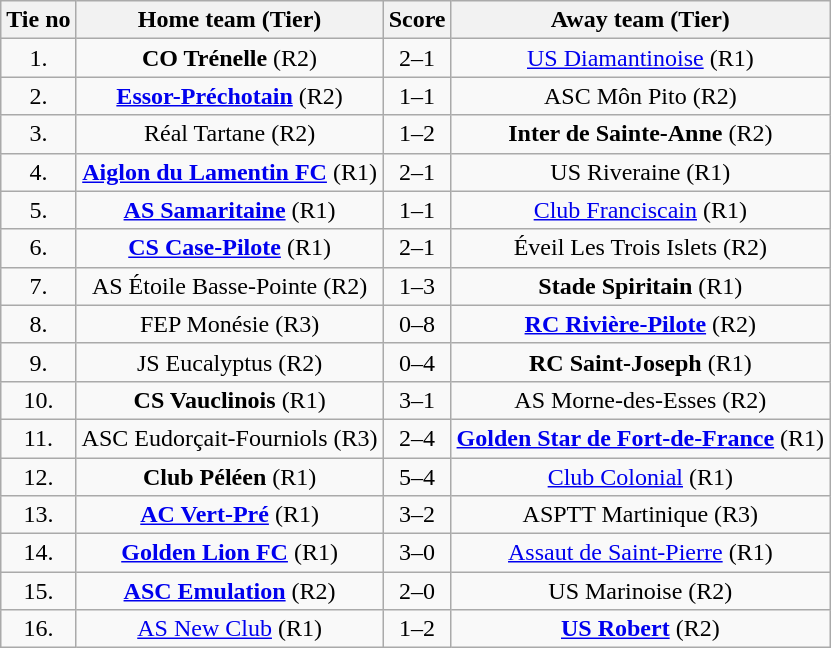<table class="wikitable" style="text-align: center">
<tr>
<th>Tie no</th>
<th>Home team (Tier)</th>
<th>Score</th>
<th>Away team (Tier)</th>
</tr>
<tr>
<td>1.</td>
<td> <strong>CO Trénelle</strong> (R2)</td>
<td>2–1</td>
<td><a href='#'>US Diamantinoise</a> (R1) </td>
</tr>
<tr>
<td>2.</td>
<td> <strong><a href='#'>Essor-Préchotain</a></strong> (R2)</td>
<td>1–1 </td>
<td>ASC Môn Pito (R2) </td>
</tr>
<tr>
<td>3.</td>
<td> Réal Tartane (R2)</td>
<td>1–2</td>
<td><strong>Inter de Sainte-Anne</strong> (R2) </td>
</tr>
<tr>
<td>4.</td>
<td> <strong><a href='#'>Aiglon du Lamentin FC</a></strong> (R1)</td>
<td>2–1</td>
<td>US Riveraine (R1) </td>
</tr>
<tr>
<td>5.</td>
<td> <strong><a href='#'>AS Samaritaine</a></strong> (R1)</td>
<td>1–1 </td>
<td><a href='#'>Club Franciscain</a> (R1) </td>
</tr>
<tr>
<td>6.</td>
<td> <strong><a href='#'>CS Case-Pilote</a></strong> (R1)</td>
<td>2–1</td>
<td>Éveil Les Trois Islets (R2) </td>
</tr>
<tr>
<td>7.</td>
<td> AS Étoile Basse-Pointe (R2)</td>
<td>1–3</td>
<td><strong>Stade Spiritain</strong> (R1) </td>
</tr>
<tr>
<td>8.</td>
<td> FEP Monésie (R3)</td>
<td>0–8</td>
<td><strong><a href='#'>RC Rivière-Pilote</a></strong> (R2) </td>
</tr>
<tr>
<td>9.</td>
<td> JS Eucalyptus (R2)</td>
<td>0–4</td>
<td><strong>RC Saint-Joseph</strong> (R1) </td>
</tr>
<tr>
<td>10.</td>
<td> <strong>CS Vauclinois</strong> (R1)</td>
<td>3–1</td>
<td>AS Morne-des-Esses (R2) </td>
</tr>
<tr>
<td>11.</td>
<td> ASC Eudorçait-Fourniols (R3)</td>
<td>2–4</td>
<td><strong><a href='#'>Golden Star de Fort-de-France</a></strong> (R1) </td>
</tr>
<tr>
<td>12.</td>
<td> <strong>Club Péléen</strong> (R1)</td>
<td>5–4</td>
<td><a href='#'>Club Colonial</a> (R1) </td>
</tr>
<tr>
<td>13.</td>
<td> <strong><a href='#'>AC Vert-Pré</a></strong> (R1)</td>
<td>3–2</td>
<td>ASPTT Martinique (R3) </td>
</tr>
<tr>
<td>14.</td>
<td> <strong><a href='#'>Golden Lion FC</a></strong> (R1)</td>
<td>3–0</td>
<td><a href='#'>Assaut de Saint-Pierre</a> (R1) </td>
</tr>
<tr>
<td>15.</td>
<td> <strong><a href='#'>ASC Emulation</a></strong> (R2)</td>
<td>2–0</td>
<td>US Marinoise (R2) </td>
</tr>
<tr>
<td>16.</td>
<td> <a href='#'>AS New Club</a> (R1)</td>
<td>1–2</td>
<td><strong><a href='#'>US Robert</a></strong> (R2) </td>
</tr>
</table>
